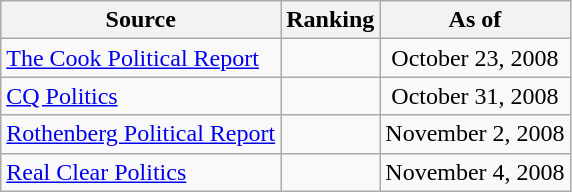<table class="wikitable" style="text-align:center">
<tr>
<th>Source</th>
<th>Ranking</th>
<th>As of</th>
</tr>
<tr>
<td align=left><a href='#'>The Cook Political Report</a></td>
<td></td>
<td>October 23, 2008</td>
</tr>
<tr>
<td align=left><a href='#'>CQ Politics</a></td>
<td></td>
<td>October 31, 2008</td>
</tr>
<tr>
<td align=left><a href='#'>Rothenberg Political Report</a></td>
<td></td>
<td>November 2, 2008</td>
</tr>
<tr>
<td align=left><a href='#'>Real Clear Politics</a></td>
<td></td>
<td>November 4, 2008</td>
</tr>
</table>
